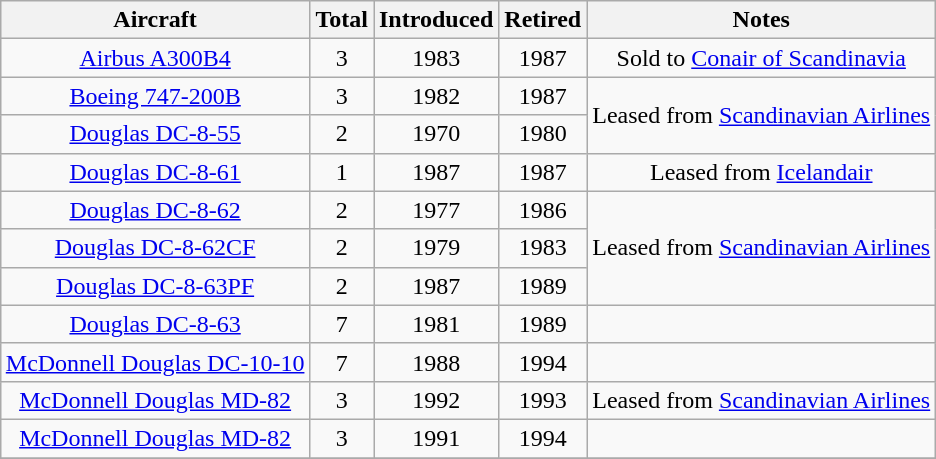<table class="wikitable" style="margin:0.5em auto; text-align:center">
<tr>
<th>Aircraft</th>
<th>Total</th>
<th>Introduced</th>
<th>Retired</th>
<th>Notes</th>
</tr>
<tr>
<td><a href='#'>Airbus A300B4</a></td>
<td>3</td>
<td>1983</td>
<td>1987</td>
<td>Sold to <a href='#'>Conair of Scandinavia</a></td>
</tr>
<tr>
<td><a href='#'>Boeing 747-200B</a></td>
<td>3</td>
<td>1982</td>
<td>1987</td>
<td rowspan=2>Leased from <a href='#'>Scandinavian Airlines</a></td>
</tr>
<tr>
<td><a href='#'>Douglas DC-8-55</a></td>
<td>2</td>
<td>1970</td>
<td>1980</td>
</tr>
<tr>
<td><a href='#'>Douglas DC-8-61</a></td>
<td>1</td>
<td>1987</td>
<td>1987</td>
<td>Leased from <a href='#'>Icelandair</a></td>
</tr>
<tr>
<td><a href='#'>Douglas DC-8-62</a></td>
<td>2</td>
<td>1977</td>
<td>1986</td>
<td rowspan=3>Leased from <a href='#'>Scandinavian Airlines</a></td>
</tr>
<tr>
<td><a href='#'>Douglas DC-8-62CF</a></td>
<td>2</td>
<td>1979</td>
<td>1983</td>
</tr>
<tr>
<td><a href='#'>Douglas DC-8-63PF</a></td>
<td>2</td>
<td>1987</td>
<td>1989</td>
</tr>
<tr>
<td><a href='#'>Douglas DC-8-63</a></td>
<td>7</td>
<td>1981</td>
<td>1989</td>
<td></td>
</tr>
<tr>
<td><a href='#'>McDonnell Douglas DC-10-10</a></td>
<td>7</td>
<td>1988</td>
<td>1994</td>
<td></td>
</tr>
<tr>
<td><a href='#'>McDonnell Douglas MD-82</a></td>
<td>3</td>
<td>1992</td>
<td>1993</td>
<td>Leased from <a href='#'>Scandinavian Airlines</a></td>
</tr>
<tr>
<td><a href='#'>McDonnell Douglas MD-82</a></td>
<td>3</td>
<td>1991</td>
<td>1994</td>
<td></td>
</tr>
<tr>
</tr>
</table>
